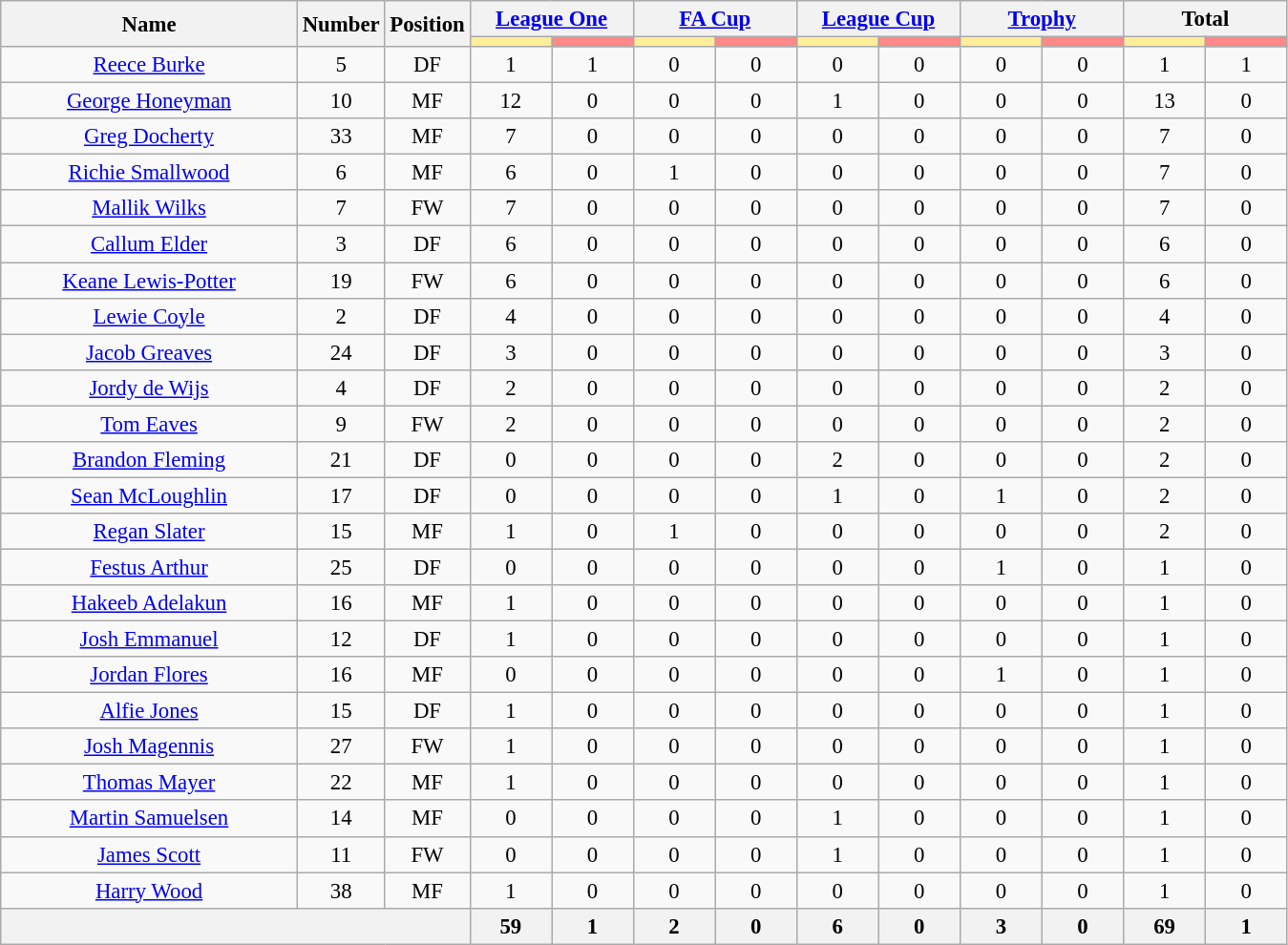<table class="wikitable" style="font-size: 95%; text-align: center;">
<tr>
<th rowspan="2;" style="width:200px;">Name</th>
<th rowspan=2>Number</th>
<th rowspan=2>Position</th>
<th colspan=2><a href='#'>League One</a></th>
<th colspan=2><a href='#'>FA Cup</a></th>
<th colspan=2><a href='#'>League Cup</a></th>
<th colspan=2><a href='#'>Trophy</a></th>
<th colspan=2>Total</th>
</tr>
<tr>
<th style="width:50px; background:#fe9;"></th>
<th style="width:50px; background:#ff8888;"></th>
<th style="width:50px; background:#fe9;"></th>
<th style="width:50px; background:#ff8888;"></th>
<th style="width:50px; background:#fe9;"></th>
<th style="width:50px; background:#ff8888;"></th>
<th style="width:50px; background:#fe9;"></th>
<th style="width:50px; background:#ff8888;"></th>
<th style="width:50px; background:#fe9;"></th>
<th style="width:50px; background:#ff8888;"></th>
</tr>
<tr>
<td> <a href='#'>Reece Burke</a></td>
<td>5</td>
<td>DF</td>
<td>1</td>
<td>1</td>
<td>0</td>
<td>0</td>
<td>0</td>
<td>0</td>
<td>0</td>
<td>0</td>
<td>1</td>
<td>1</td>
</tr>
<tr>
<td> <a href='#'>George Honeyman</a></td>
<td>10</td>
<td>MF</td>
<td>12</td>
<td>0</td>
<td>0</td>
<td>0</td>
<td>1</td>
<td>0</td>
<td>0</td>
<td>0</td>
<td>13</td>
<td>0</td>
</tr>
<tr>
<td> <a href='#'>Greg Docherty</a></td>
<td>33</td>
<td>MF</td>
<td>7</td>
<td>0</td>
<td>0</td>
<td>0</td>
<td>0</td>
<td>0</td>
<td>0</td>
<td>0</td>
<td>7</td>
<td>0</td>
</tr>
<tr>
<td> <a href='#'>Richie Smallwood</a></td>
<td>6</td>
<td>MF</td>
<td>6</td>
<td>0</td>
<td>1</td>
<td>0</td>
<td>0</td>
<td>0</td>
<td>0</td>
<td>0</td>
<td>7</td>
<td>0</td>
</tr>
<tr>
<td> <a href='#'>Mallik Wilks</a></td>
<td>7</td>
<td>FW</td>
<td>7</td>
<td>0</td>
<td>0</td>
<td>0</td>
<td>0</td>
<td>0</td>
<td>0</td>
<td>0</td>
<td>7</td>
<td>0</td>
</tr>
<tr>
<td> <a href='#'>Callum Elder</a></td>
<td>3</td>
<td>DF</td>
<td>6</td>
<td>0</td>
<td>0</td>
<td>0</td>
<td>0</td>
<td>0</td>
<td>0</td>
<td>0</td>
<td>6</td>
<td>0</td>
</tr>
<tr>
<td> <a href='#'>Keane Lewis-Potter</a></td>
<td>19</td>
<td>FW</td>
<td>6</td>
<td>0</td>
<td>0</td>
<td>0</td>
<td>0</td>
<td>0</td>
<td>0</td>
<td>0</td>
<td>6</td>
<td>0</td>
</tr>
<tr>
<td> <a href='#'>Lewie Coyle</a></td>
<td>2</td>
<td>DF</td>
<td>4</td>
<td>0</td>
<td>0</td>
<td>0</td>
<td>0</td>
<td>0</td>
<td>0</td>
<td>0</td>
<td>4</td>
<td>0</td>
</tr>
<tr>
<td> <a href='#'>Jacob Greaves</a></td>
<td>24</td>
<td>DF</td>
<td>3</td>
<td>0</td>
<td>0</td>
<td>0</td>
<td>0</td>
<td>0</td>
<td>0</td>
<td>0</td>
<td>3</td>
<td>0</td>
</tr>
<tr>
<td> <a href='#'>Jordy de Wijs</a></td>
<td>4</td>
<td>DF</td>
<td>2</td>
<td>0</td>
<td>0</td>
<td>0</td>
<td>0</td>
<td>0</td>
<td>0</td>
<td>0</td>
<td>2</td>
<td>0</td>
</tr>
<tr>
<td> <a href='#'>Tom Eaves</a></td>
<td>9</td>
<td>FW</td>
<td>2</td>
<td>0</td>
<td>0</td>
<td>0</td>
<td>0</td>
<td>0</td>
<td>0</td>
<td>0</td>
<td>2</td>
<td>0</td>
</tr>
<tr>
<td> <a href='#'>Brandon Fleming</a></td>
<td>21</td>
<td>DF</td>
<td>0</td>
<td>0</td>
<td>0</td>
<td>0</td>
<td>2</td>
<td>0</td>
<td>0</td>
<td>0</td>
<td>2</td>
<td>0</td>
</tr>
<tr>
<td> <a href='#'>Sean McLoughlin</a></td>
<td>17</td>
<td>DF</td>
<td>0</td>
<td>0</td>
<td>0</td>
<td>0</td>
<td>1</td>
<td>0</td>
<td>1</td>
<td>0</td>
<td>2</td>
<td>0</td>
</tr>
<tr>
<td> <a href='#'>Regan Slater</a></td>
<td>15</td>
<td>MF</td>
<td>1</td>
<td>0</td>
<td>1</td>
<td>0</td>
<td>0</td>
<td>0</td>
<td>0</td>
<td>0</td>
<td>2</td>
<td>0</td>
</tr>
<tr>
<td> <a href='#'>Festus Arthur</a></td>
<td>25</td>
<td>DF</td>
<td>0</td>
<td>0</td>
<td>0</td>
<td>0</td>
<td>0</td>
<td>0</td>
<td>1</td>
<td>0</td>
<td>1</td>
<td>0</td>
</tr>
<tr>
<td> <a href='#'>Hakeeb Adelakun</a></td>
<td>16</td>
<td>MF</td>
<td>1</td>
<td>0</td>
<td>0</td>
<td>0</td>
<td>0</td>
<td>0</td>
<td>0</td>
<td>0</td>
<td>1</td>
<td>0</td>
</tr>
<tr>
<td> <a href='#'>Josh Emmanuel</a></td>
<td>12</td>
<td>DF</td>
<td>1</td>
<td>0</td>
<td>0</td>
<td>0</td>
<td>0</td>
<td>0</td>
<td>0</td>
<td>0</td>
<td>1</td>
<td>0</td>
</tr>
<tr>
<td> <a href='#'>Jordan Flores</a></td>
<td>16</td>
<td>MF</td>
<td>0</td>
<td>0</td>
<td>0</td>
<td>0</td>
<td>0</td>
<td>0</td>
<td>1</td>
<td>0</td>
<td>1</td>
<td>0</td>
</tr>
<tr>
<td> <a href='#'>Alfie Jones</a></td>
<td>15</td>
<td>DF</td>
<td>1</td>
<td>0</td>
<td>0</td>
<td>0</td>
<td>0</td>
<td>0</td>
<td>0</td>
<td>0</td>
<td>1</td>
<td>0</td>
</tr>
<tr>
<td> <a href='#'>Josh Magennis</a></td>
<td>27</td>
<td>FW</td>
<td>1</td>
<td>0</td>
<td>0</td>
<td>0</td>
<td>0</td>
<td>0</td>
<td>0</td>
<td>0</td>
<td>1</td>
<td>0</td>
</tr>
<tr>
<td> <a href='#'>Thomas Mayer</a></td>
<td>22</td>
<td>MF</td>
<td>1</td>
<td>0</td>
<td>0</td>
<td>0</td>
<td>0</td>
<td>0</td>
<td>0</td>
<td>0</td>
<td>1</td>
<td>0</td>
</tr>
<tr>
<td> <a href='#'>Martin Samuelsen</a></td>
<td>14</td>
<td>MF</td>
<td>0</td>
<td>0</td>
<td>0</td>
<td>0</td>
<td>1</td>
<td>0</td>
<td>0</td>
<td>0</td>
<td>1</td>
<td>0</td>
</tr>
<tr>
<td> <a href='#'>James Scott</a></td>
<td>11</td>
<td>FW</td>
<td>0</td>
<td>0</td>
<td>0</td>
<td>0</td>
<td>1</td>
<td>0</td>
<td>0</td>
<td>0</td>
<td>1</td>
<td>0</td>
</tr>
<tr>
<td> <a href='#'>Harry Wood</a></td>
<td>38</td>
<td>MF</td>
<td>1</td>
<td>0</td>
<td>0</td>
<td>0</td>
<td>0</td>
<td>0</td>
<td>0</td>
<td>0</td>
<td>1</td>
<td>0</td>
</tr>
<tr>
<th scope="row" colspan="3"></th>
<th>59</th>
<th>1</th>
<th>2</th>
<th>0</th>
<th>6</th>
<th>0</th>
<th>3</th>
<th>0</th>
<th>69</th>
<th>1</th>
</tr>
</table>
